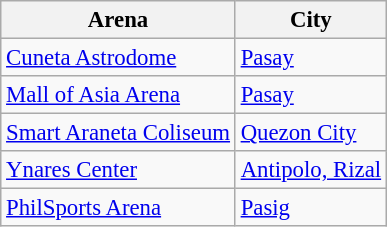<table class="wikitable sortable" style="font-size:95%">
<tr>
<th>Arena</th>
<th>City</th>
</tr>
<tr>
<td><a href='#'>Cuneta Astrodome</a></td>
<td><a href='#'>Pasay</a></td>
</tr>
<tr>
<td><a href='#'>Mall of Asia Arena</a></td>
<td><a href='#'>Pasay</a></td>
</tr>
<tr>
<td><a href='#'>Smart Araneta Coliseum</a></td>
<td><a href='#'>Quezon City</a></td>
</tr>
<tr>
<td><a href='#'>Ynares Center</a></td>
<td><a href='#'>Antipolo, Rizal</a></td>
</tr>
<tr>
<td><a href='#'>PhilSports Arena</a></td>
<td><a href='#'>Pasig</a></td>
</tr>
</table>
